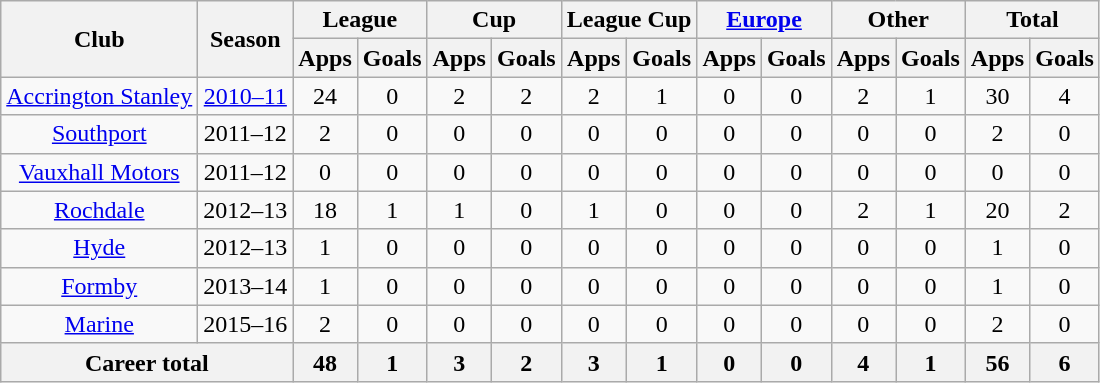<table class="wikitable" style="text-align:center">
<tr>
<th rowspan="2">Club</th>
<th rowspan="2">Season</th>
<th colspan="2">League</th>
<th colspan="2">Cup</th>
<th colspan="2">League Cup</th>
<th colspan="2"><a href='#'>Europe</a></th>
<th colspan="2">Other</th>
<th colspan="2">Total</th>
</tr>
<tr>
<th>Apps</th>
<th>Goals</th>
<th>Apps</th>
<th>Goals</th>
<th>Apps</th>
<th>Goals</th>
<th>Apps</th>
<th>Goals</th>
<th>Apps</th>
<th>Goals</th>
<th>Apps</th>
<th>Goals</th>
</tr>
<tr>
<td><a href='#'>Accrington Stanley</a></td>
<td><a href='#'>2010–11</a></td>
<td>24</td>
<td>0</td>
<td>2</td>
<td>2</td>
<td>2</td>
<td>1</td>
<td>0</td>
<td>0</td>
<td>2</td>
<td>1</td>
<td>30</td>
<td>4</td>
</tr>
<tr>
<td><a href='#'>Southport</a></td>
<td>2011–12</td>
<td>2</td>
<td>0</td>
<td>0</td>
<td>0</td>
<td>0</td>
<td>0</td>
<td>0</td>
<td>0</td>
<td>0</td>
<td>0</td>
<td>2</td>
<td>0</td>
</tr>
<tr>
<td><a href='#'>Vauxhall Motors</a></td>
<td>2011–12</td>
<td>0</td>
<td>0</td>
<td>0</td>
<td>0</td>
<td>0</td>
<td>0</td>
<td>0</td>
<td>0</td>
<td>0</td>
<td>0</td>
<td>0</td>
<td>0</td>
</tr>
<tr>
<td><a href='#'>Rochdale</a></td>
<td>2012–13</td>
<td>18</td>
<td>1</td>
<td>1</td>
<td>0</td>
<td>1</td>
<td>0</td>
<td>0</td>
<td>0</td>
<td>2</td>
<td>1</td>
<td>20</td>
<td>2</td>
</tr>
<tr>
<td><a href='#'>Hyde</a></td>
<td>2012–13</td>
<td>1</td>
<td>0</td>
<td>0</td>
<td>0</td>
<td>0</td>
<td>0</td>
<td>0</td>
<td>0</td>
<td>0</td>
<td>0</td>
<td>1</td>
<td>0</td>
</tr>
<tr>
<td><a href='#'>Formby</a></td>
<td>2013–14</td>
<td>1</td>
<td>0</td>
<td>0</td>
<td>0</td>
<td>0</td>
<td>0</td>
<td>0</td>
<td>0</td>
<td>0</td>
<td>0</td>
<td>1</td>
<td>0</td>
</tr>
<tr>
<td><a href='#'>Marine</a></td>
<td>2015–16</td>
<td>2</td>
<td>0</td>
<td>0</td>
<td>0</td>
<td>0</td>
<td>0</td>
<td>0</td>
<td>0</td>
<td>0</td>
<td>0</td>
<td>2</td>
<td>0</td>
</tr>
<tr>
<th colspan="2">Career total</th>
<th>48</th>
<th>1</th>
<th>3</th>
<th>2</th>
<th>3</th>
<th>1</th>
<th>0</th>
<th>0</th>
<th>4</th>
<th>1</th>
<th>56</th>
<th>6</th>
</tr>
</table>
